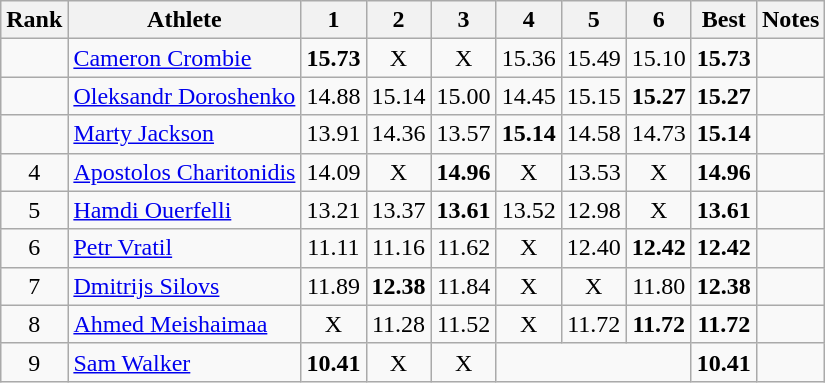<table class="wikitable sortable" style="text-align:center">
<tr>
<th>Rank</th>
<th>Athlete</th>
<th>1</th>
<th>2</th>
<th>3</th>
<th>4</th>
<th>5</th>
<th>6</th>
<th>Best</th>
<th>Notes</th>
</tr>
<tr>
<td></td>
<td style="text-align:left"><a href='#'>Cameron Crombie</a><br></td>
<td><strong>15.73</strong></td>
<td>X</td>
<td>X</td>
<td>15.36</td>
<td>15.49</td>
<td>15.10</td>
<td><strong>15.73</strong></td>
<td></td>
</tr>
<tr>
<td></td>
<td style="text-align:left"><a href='#'>Oleksandr Doroshenko</a><br></td>
<td>14.88</td>
<td>15.14</td>
<td>15.00</td>
<td>14.45</td>
<td>15.15</td>
<td><strong>15.27</strong></td>
<td><strong>15.27</strong></td>
<td></td>
</tr>
<tr>
<td></td>
<td style="text-align:left"><a href='#'>Marty Jackson</a><br></td>
<td>13.91</td>
<td>14.36</td>
<td>13.57</td>
<td><strong>15.14</strong></td>
<td>14.58</td>
<td>14.73</td>
<td><strong>15.14</strong></td>
<td></td>
</tr>
<tr>
<td>4</td>
<td style="text-align:left"><a href='#'>Apostolos Charitonidis</a><br></td>
<td>14.09</td>
<td>X</td>
<td><strong>14.96</strong></td>
<td>X</td>
<td>13.53</td>
<td>X</td>
<td><strong>14.96</strong></td>
<td></td>
</tr>
<tr>
<td>5</td>
<td style="text-align:left"><a href='#'>Hamdi Ouerfelli</a><br></td>
<td>13.21</td>
<td>13.37</td>
<td><strong>13.61</strong></td>
<td>13.52</td>
<td>12.98</td>
<td>X</td>
<td><strong>13.61</strong></td>
<td></td>
</tr>
<tr>
<td>6</td>
<td style="text-align:left"><a href='#'>Petr Vratil</a><br></td>
<td>11.11</td>
<td>11.16</td>
<td>11.62</td>
<td>X</td>
<td>12.40</td>
<td><strong>12.42</strong></td>
<td><strong>12.42</strong></td>
<td></td>
</tr>
<tr>
<td>7</td>
<td style="text-align:left"><a href='#'>Dmitrijs Silovs</a><br></td>
<td>11.89</td>
<td><strong>12.38</strong></td>
<td>11.84</td>
<td>X</td>
<td>X</td>
<td>11.80</td>
<td><strong>12.38</strong></td>
<td></td>
</tr>
<tr>
<td>8</td>
<td style="text-align:left"><a href='#'>Ahmed Meishaimaa</a><br></td>
<td>X</td>
<td>11.28</td>
<td>11.52</td>
<td>X</td>
<td>11.72</td>
<td><strong>11.72</strong></td>
<td><strong>11.72</strong></td>
<td></td>
</tr>
<tr>
<td>9</td>
<td style="text-align:left"><a href='#'>Sam Walker</a><br></td>
<td><strong>10.41</strong></td>
<td>X</td>
<td>X</td>
<td colspan=3></td>
<td><strong>10.41</strong></td>
<td></td>
</tr>
</table>
